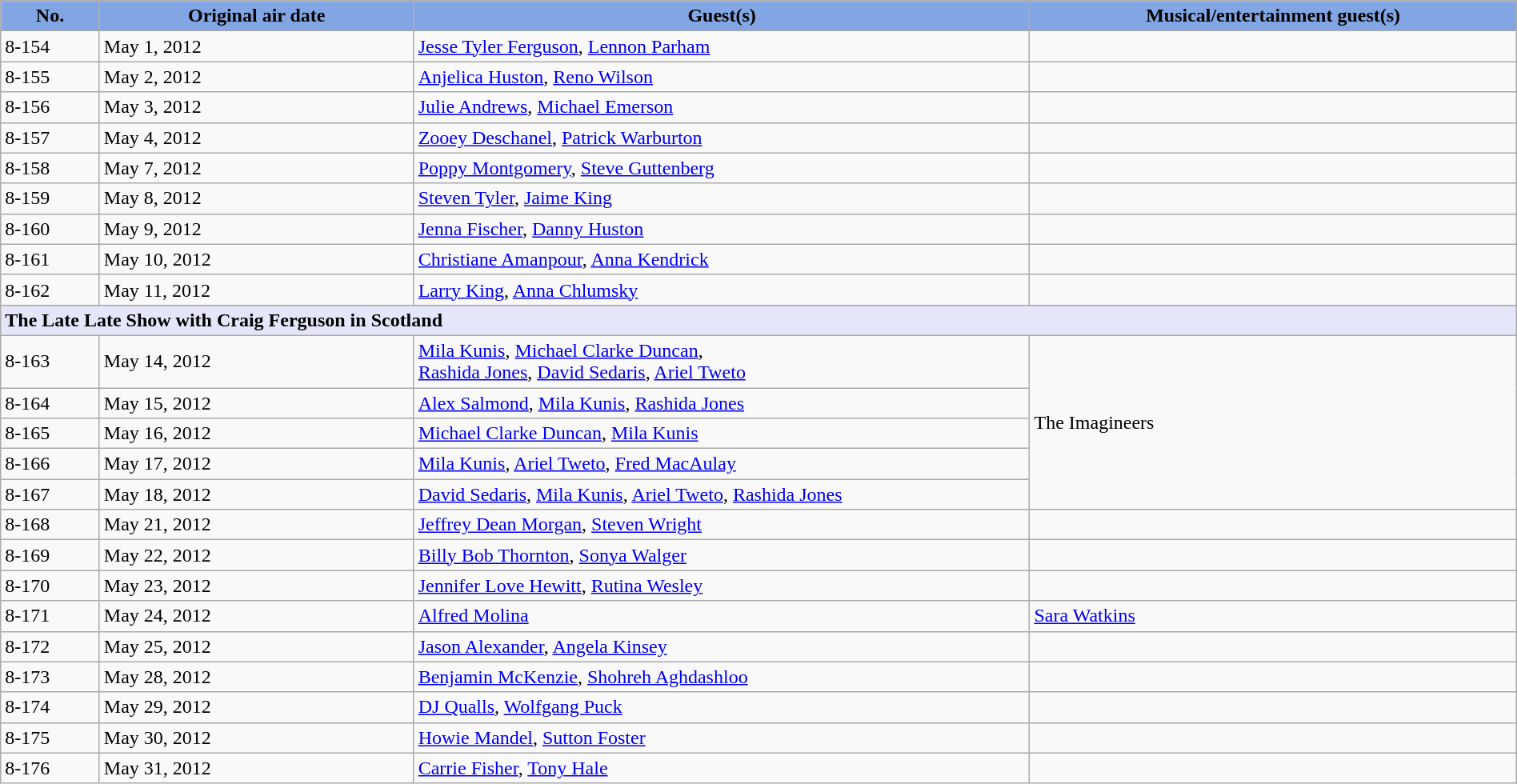<table class="wikitable plainrowheaders" style="width:100%;">
<tr>
<th style="width:50px; background:#81a6e3;">No.</th>
<th style="width:175px; background:#81a6e3;">Original air date</th>
<th style="width:350px; background:#81a6e3;">Guest(s)</th>
<th style="width:275px; background:#81a6e3;">Musical/entertainment guest(s)</th>
</tr>
<tr>
<td>8-154</td>
<td>May 1, 2012</td>
<td><a href='#'>Jesse Tyler Ferguson</a>, <a href='#'>Lennon Parham</a></td>
<td></td>
</tr>
<tr>
<td>8-155</td>
<td>May 2, 2012</td>
<td><a href='#'>Anjelica Huston</a>, <a href='#'>Reno Wilson</a></td>
<td></td>
</tr>
<tr>
<td>8-156</td>
<td>May 3, 2012</td>
<td><a href='#'>Julie Andrews</a>, <a href='#'>Michael Emerson</a></td>
<td></td>
</tr>
<tr>
<td>8-157</td>
<td>May 4, 2012</td>
<td><a href='#'>Zooey Deschanel</a>, <a href='#'>Patrick Warburton</a></td>
<td></td>
</tr>
<tr>
<td>8-158</td>
<td>May 7, 2012</td>
<td><a href='#'>Poppy Montgomery</a>, <a href='#'>Steve Guttenberg</a></td>
<td></td>
</tr>
<tr>
<td>8-159</td>
<td>May 8, 2012</td>
<td><a href='#'>Steven Tyler</a>, <a href='#'>Jaime King</a></td>
<td></td>
</tr>
<tr>
<td>8-160</td>
<td>May 9, 2012</td>
<td><a href='#'>Jenna Fischer</a>, <a href='#'>Danny Huston</a></td>
<td></td>
</tr>
<tr>
<td>8-161</td>
<td>May 10, 2012</td>
<td><a href='#'>Christiane Amanpour</a>, <a href='#'>Anna Kendrick</a></td>
<td></td>
</tr>
<tr>
<td>8-162</td>
<td>May 11, 2012</td>
<td><a href='#'>Larry King</a>, <a href='#'>Anna Chlumsky</a></td>
<td></td>
</tr>
<tr style="background:lavender;">
<td colspan="4"><strong>The Late Late Show with Craig Ferguson in Scotland</strong></td>
</tr>
<tr>
<td>8-163</td>
<td>May 14, 2012</td>
<td><a href='#'>Mila Kunis</a>, <a href='#'>Michael Clarke Duncan</a>, <br><a href='#'>Rashida Jones</a>, <a href='#'>David Sedaris</a>, <a href='#'>Ariel Tweto</a></td>
<td rowspan="5">The Imagineers</td>
</tr>
<tr>
<td>8-164</td>
<td>May 15, 2012</td>
<td><a href='#'>Alex Salmond</a>, <a href='#'>Mila Kunis</a>, <a href='#'>Rashida Jones</a></td>
</tr>
<tr>
<td>8-165</td>
<td>May 16, 2012</td>
<td><a href='#'>Michael Clarke Duncan</a>, <a href='#'>Mila Kunis</a></td>
</tr>
<tr>
<td>8-166</td>
<td>May 17, 2012</td>
<td><a href='#'>Mila Kunis</a>, <a href='#'>Ariel Tweto</a>, <a href='#'>Fred MacAulay</a></td>
</tr>
<tr>
<td>8-167</td>
<td>May 18, 2012</td>
<td><a href='#'>David Sedaris</a>, <a href='#'>Mila Kunis</a>, <a href='#'>Ariel Tweto</a>, <a href='#'>Rashida Jones</a></td>
</tr>
<tr>
<td>8-168</td>
<td>May 21, 2012</td>
<td><a href='#'>Jeffrey Dean Morgan</a>, <a href='#'>Steven Wright</a></td>
<td></td>
</tr>
<tr>
<td>8-169</td>
<td>May 22, 2012</td>
<td><a href='#'>Billy Bob Thornton</a>, <a href='#'>Sonya Walger</a></td>
<td></td>
</tr>
<tr>
<td>8-170</td>
<td>May 23, 2012</td>
<td><a href='#'>Jennifer Love Hewitt</a>, <a href='#'>Rutina Wesley</a></td>
<td></td>
</tr>
<tr>
<td>8-171</td>
<td>May 24, 2012</td>
<td><a href='#'>Alfred Molina</a></td>
<td><a href='#'>Sara Watkins</a></td>
</tr>
<tr>
<td>8-172</td>
<td>May 25, 2012</td>
<td><a href='#'>Jason Alexander</a>, <a href='#'>Angela Kinsey</a></td>
<td></td>
</tr>
<tr>
<td>8-173</td>
<td>May 28, 2012</td>
<td><a href='#'>Benjamin McKenzie</a>, <a href='#'>Shohreh Aghdashloo</a></td>
<td></td>
</tr>
<tr>
<td>8-174</td>
<td>May 29, 2012</td>
<td><a href='#'>DJ Qualls</a>, <a href='#'>Wolfgang Puck</a></td>
<td></td>
</tr>
<tr>
<td>8-175</td>
<td>May 30, 2012</td>
<td><a href='#'>Howie Mandel</a>, <a href='#'>Sutton Foster</a></td>
<td></td>
</tr>
<tr>
<td>8-176</td>
<td>May 31, 2012</td>
<td><a href='#'>Carrie Fisher</a>, <a href='#'>Tony Hale</a></td>
<td></td>
</tr>
</table>
